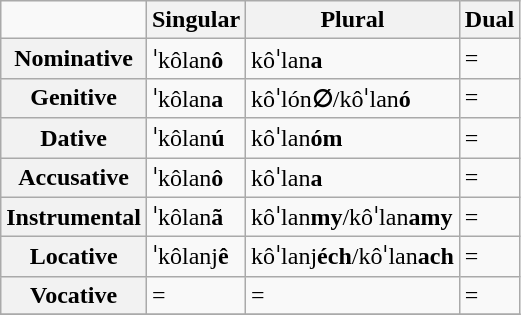<table class="wikitable">
<tr>
<td></td>
<th>Singular</th>
<th>Plural</th>
<th>Dual</th>
</tr>
<tr>
<th>Nominative</th>
<td>ˈkôlan<strong>ô</strong></td>
<td>kôˈlan<strong>a</strong></td>
<td>= </td>
</tr>
<tr>
<th>Genitive</th>
<td>ˈkôlan<strong>a</strong></td>
<td>kôˈlón<strong>∅</strong>/kôˈlan<strong>ó</strong></td>
<td>= </td>
</tr>
<tr>
<th>Dative</th>
<td>ˈkôlan<strong>ú</strong></td>
<td>kôˈlan<strong>óm</strong></td>
<td>= </td>
</tr>
<tr>
<th>Accusative</th>
<td>ˈkôlan<strong>ô</strong></td>
<td>kôˈlan<strong>a</strong></td>
<td>= </td>
</tr>
<tr>
<th>Instrumental</th>
<td>ˈkôlan<strong>ã</strong></td>
<td>kôˈlan<strong>my</strong>/kôˈlan<strong>amy</strong></td>
<td>= </td>
</tr>
<tr>
<th>Locative</th>
<td>ˈkôlanj<strong>ê</strong></td>
<td>kôˈlanj<strong>éch</strong>/kôˈlan<strong>ach</strong></td>
<td>= </td>
</tr>
<tr>
<th>Vocative</th>
<td>= </td>
<td>= </td>
<td>= </td>
</tr>
<tr>
</tr>
</table>
